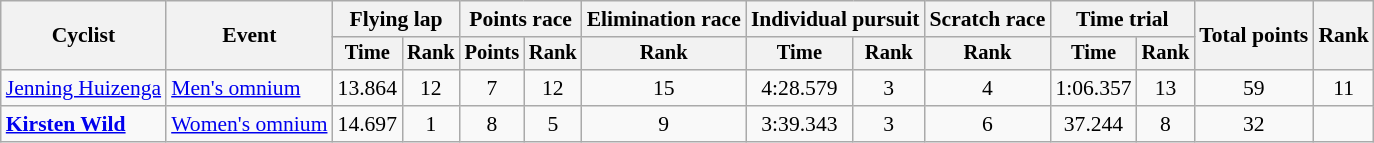<table class="wikitable" style="font-size:90%">
<tr>
<th rowspan=2>Cyclist</th>
<th rowspan=2>Event</th>
<th colspan=2>Flying lap</th>
<th colspan=2>Points race</th>
<th>Elimination race</th>
<th colspan=2>Individual pursuit</th>
<th>Scratch race</th>
<th colspan=2>Time trial</th>
<th rowspan=2>Total points</th>
<th rowspan=2>Rank</th>
</tr>
<tr style="font-size:95%">
<th>Time</th>
<th>Rank</th>
<th>Points</th>
<th>Rank</th>
<th>Rank</th>
<th>Time</th>
<th>Rank</th>
<th>Rank</th>
<th>Time</th>
<th>Rank</th>
</tr>
<tr align=center>
<td align=left><a href='#'>Jenning Huizenga</a></td>
<td align=left><a href='#'>Men's omnium</a></td>
<td>13.864</td>
<td>12</td>
<td>7</td>
<td>12</td>
<td>15</td>
<td>4:28.579</td>
<td>3</td>
<td>4</td>
<td>1:06.357</td>
<td>13</td>
<td>59</td>
<td>11</td>
</tr>
<tr align=center>
<td align=left><strong><a href='#'>Kirsten Wild</a></strong></td>
<td align=left><a href='#'>Women's omnium</a></td>
<td>14.697</td>
<td>1</td>
<td>8</td>
<td>5</td>
<td>9</td>
<td>3:39.343</td>
<td>3</td>
<td>6</td>
<td>37.244</td>
<td>8</td>
<td>32</td>
<td></td>
</tr>
</table>
